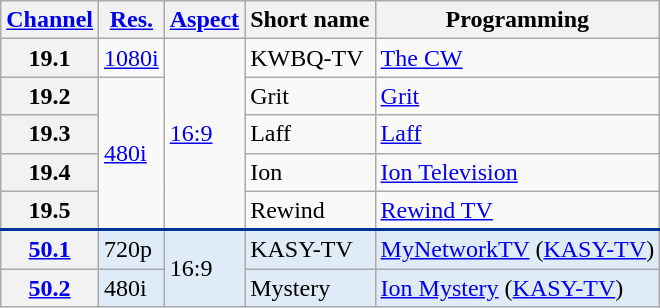<table class="wikitable">
<tr>
<th scope = "col"><a href='#'>Channel</a></th>
<th scope = "col"><a href='#'>Res.</a></th>
<th scope = "col"><a href='#'>Aspect</a></th>
<th scope = "col">Short name</th>
<th scope = "col">Programming</th>
</tr>
<tr>
<th scope = "row">19.1</th>
<td><a href='#'>1080i</a></td>
<td rowspan=5><a href='#'>16:9</a></td>
<td>KWBQ-TV</td>
<td><a href='#'>The CW</a></td>
</tr>
<tr>
<th scope = "row">19.2</th>
<td rowspan=4><a href='#'>480i</a></td>
<td>Grit</td>
<td><a href='#'>Grit</a></td>
</tr>
<tr>
<th scope = "row">19.3</th>
<td>Laff</td>
<td><a href='#'>Laff</a></td>
</tr>
<tr>
<th scope = "row">19.4</th>
<td>Ion</td>
<td><a href='#'>Ion Television</a></td>
</tr>
<tr>
<th scope = "row">19.5</th>
<td>Rewind</td>
<td><a href='#'>Rewind TV</a></td>
</tr>
<tr style="background-color:#DFEBF6; border-top: 2px solid #003399;">
<th scope = "row"><a href='#'>50.1</a></th>
<td>720p</td>
<td rowspan=2>16:9</td>
<td>KASY-TV</td>
<td><a href='#'>MyNetworkTV</a> (<a href='#'>KASY-TV</a>)</td>
</tr>
<tr style="background-color:#DFEBF6;">
<th scope = "row"><a href='#'>50.2</a></th>
<td>480i</td>
<td>Mystery</td>
<td><a href='#'>Ion Mystery</a> (<a href='#'>KASY-TV</a>)</td>
</tr>
</table>
